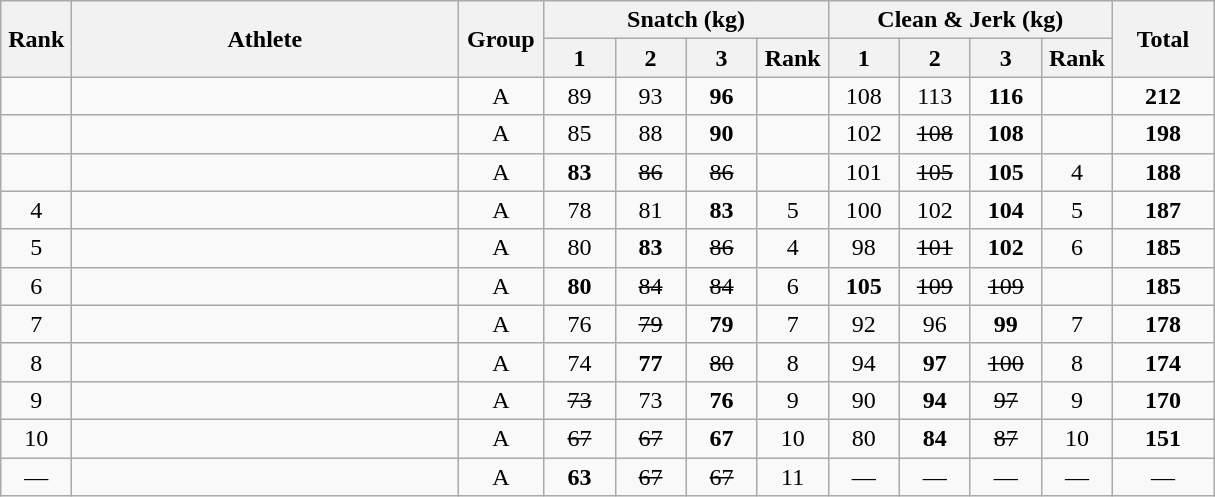<table class = "wikitable" style="text-align:center;">
<tr>
<th rowspan=2 width=40>Rank</th>
<th rowspan=2 width=250>Athlete</th>
<th rowspan=2 width=50>Group</th>
<th colspan=4>Snatch (kg)</th>
<th colspan=4>Clean & Jerk (kg)</th>
<th rowspan=2 width=60>Total</th>
</tr>
<tr>
<th width=40>1</th>
<th width=40>2</th>
<th width=40>3</th>
<th width=40>Rank</th>
<th width=40>1</th>
<th width=40>2</th>
<th width=40>3</th>
<th width=40>Rank</th>
</tr>
<tr>
<td></td>
<td align=left></td>
<td>A</td>
<td>89</td>
<td>93</td>
<td><strong>96</strong></td>
<td></td>
<td>108</td>
<td>113</td>
<td><strong>116</strong></td>
<td></td>
<td><strong>212</strong></td>
</tr>
<tr>
<td></td>
<td align=left></td>
<td>A</td>
<td>85</td>
<td>88</td>
<td><strong>90</strong></td>
<td></td>
<td>102</td>
<td><s>108</s></td>
<td><strong>108</strong></td>
<td></td>
<td><strong>198</strong></td>
</tr>
<tr>
<td></td>
<td align=left></td>
<td>A</td>
<td><strong>83</strong></td>
<td><s>86</s></td>
<td><s>86</s></td>
<td></td>
<td>101</td>
<td><s>105</s></td>
<td><strong>105</strong></td>
<td>4</td>
<td><strong>188</strong></td>
</tr>
<tr>
<td>4</td>
<td align=left></td>
<td>A</td>
<td>78</td>
<td>81</td>
<td><strong>83</strong></td>
<td>5</td>
<td>100</td>
<td>102</td>
<td><strong>104</strong></td>
<td>5</td>
<td><strong>187</strong></td>
</tr>
<tr>
<td>5</td>
<td align=left></td>
<td>A</td>
<td>80</td>
<td><strong>83</strong></td>
<td><s>86</s></td>
<td>4</td>
<td>98</td>
<td><s>101</s></td>
<td><strong>102</strong></td>
<td>6</td>
<td><strong>185</strong></td>
</tr>
<tr>
<td>6</td>
<td align=left></td>
<td>A</td>
<td><strong>80</strong></td>
<td><s>84</s></td>
<td><s>84</s></td>
<td>6</td>
<td><strong>105</strong></td>
<td><s>109</s></td>
<td><s>109</s></td>
<td></td>
<td><strong>185</strong></td>
</tr>
<tr>
<td>7</td>
<td align=left></td>
<td>A</td>
<td>76</td>
<td><s>79</s></td>
<td><strong>79</strong></td>
<td>7</td>
<td>92</td>
<td>96</td>
<td><strong>99</strong></td>
<td>7</td>
<td><strong>178</strong></td>
</tr>
<tr>
<td>8</td>
<td align=left></td>
<td>A</td>
<td>74</td>
<td><strong>77</strong></td>
<td><s>80</s></td>
<td>8</td>
<td>94</td>
<td><strong>97</strong></td>
<td><s>100</s></td>
<td>8</td>
<td><strong>174</strong></td>
</tr>
<tr>
<td>9</td>
<td align=left></td>
<td>A</td>
<td><s>73</s></td>
<td>73</td>
<td><strong>76</strong></td>
<td>9</td>
<td>90</td>
<td><strong>94</strong></td>
<td><s>97</s></td>
<td>9</td>
<td><strong>170</strong></td>
</tr>
<tr>
<td>10</td>
<td align=left></td>
<td>A</td>
<td><s>67</s></td>
<td><s>67</s></td>
<td><strong>67</strong></td>
<td>10</td>
<td>80</td>
<td><strong>84</strong></td>
<td><s>87</s></td>
<td>10</td>
<td><strong>151</strong></td>
</tr>
<tr>
<td>—</td>
<td align=left></td>
<td>A</td>
<td><strong>63</strong></td>
<td><s>67</s></td>
<td><s>67</s></td>
<td>11</td>
<td>—</td>
<td>—</td>
<td>—</td>
<td>—</td>
<td>—</td>
</tr>
</table>
